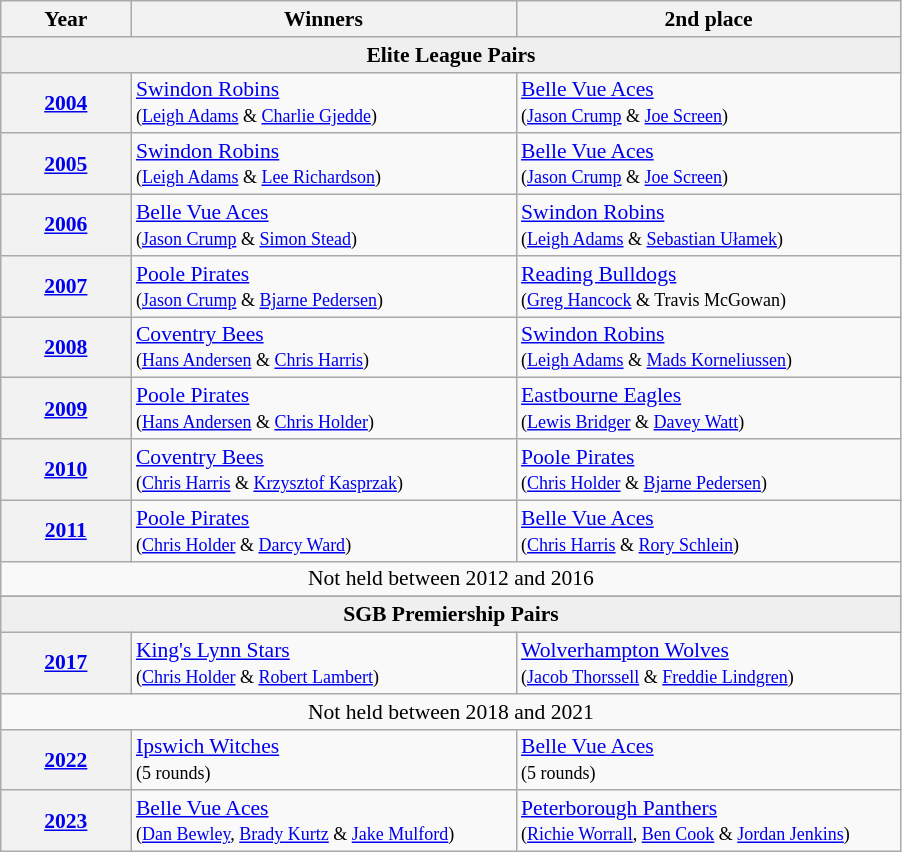<table class="wikitable" style="font-size: 90%">
<tr>
<th width=80>Year</th>
<th width=250>Winners</th>
<th width=250>2nd place</th>
</tr>
<tr>
<td bgcolor="#efefef"  colspan=4 align=center><strong>Elite League Pairs</strong></td>
</tr>
<tr>
<th><a href='#'>2004</a></th>
<td><a href='#'>Swindon Robins</a><br><small>(<a href='#'>Leigh Adams</a> & <a href='#'>Charlie Gjedde</a>)</small></td>
<td><a href='#'>Belle Vue Aces</a><br><small>(<a href='#'>Jason Crump</a> & <a href='#'>Joe Screen</a>)</small></td>
</tr>
<tr>
<th><a href='#'>2005</a></th>
<td><a href='#'>Swindon Robins</a><br><small>(<a href='#'>Leigh Adams</a> & <a href='#'>Lee Richardson</a>)</small></td>
<td><a href='#'>Belle Vue Aces</a><br><small>(<a href='#'>Jason Crump</a> & <a href='#'>Joe Screen</a>)</small></td>
</tr>
<tr>
<th><a href='#'>2006</a></th>
<td><a href='#'>Belle Vue Aces</a><br><small>(<a href='#'>Jason Crump</a> & <a href='#'>Simon Stead</a>)</small></td>
<td><a href='#'>Swindon Robins</a><br><small>(<a href='#'>Leigh Adams</a> & <a href='#'>Sebastian Ułamek</a>)</small></td>
</tr>
<tr>
<th><a href='#'>2007</a></th>
<td><a href='#'>Poole Pirates</a><br><small>(<a href='#'>Jason Crump</a> & <a href='#'>Bjarne Pedersen</a>)</small></td>
<td><a href='#'>Reading Bulldogs</a><br><small>(<a href='#'>Greg Hancock</a> & Travis McGowan)</small></td>
</tr>
<tr>
<th><a href='#'>2008</a></th>
<td><a href='#'>Coventry Bees</a><br><small>(<a href='#'>Hans Andersen</a> & <a href='#'>Chris Harris</a>)</small></td>
<td><a href='#'>Swindon Robins</a><br><small>(<a href='#'>Leigh Adams</a> & <a href='#'>Mads Korneliussen</a>)</small></td>
</tr>
<tr>
<th><a href='#'>2009</a></th>
<td><a href='#'>Poole Pirates</a><br><small>(<a href='#'>Hans Andersen</a> & <a href='#'>Chris Holder</a>)</small></td>
<td><a href='#'>Eastbourne Eagles</a><br><small>(<a href='#'>Lewis Bridger</a> & <a href='#'>Davey Watt</a>)</small></td>
</tr>
<tr>
<th><a href='#'>2010</a></th>
<td><a href='#'>Coventry Bees</a><br><small>(<a href='#'>Chris Harris</a> & <a href='#'>Krzysztof Kasprzak</a>)</small></td>
<td><a href='#'>Poole Pirates</a><br><small>(<a href='#'>Chris Holder</a> & <a href='#'>Bjarne Pedersen</a>)</small></td>
</tr>
<tr>
<th><a href='#'>2011</a></th>
<td><a href='#'>Poole Pirates</a><br><small>(<a href='#'>Chris Holder</a> & <a href='#'>Darcy Ward</a>)</small></td>
<td><a href='#'>Belle Vue Aces</a><br><small>(<a href='#'>Chris Harris</a> & <a href='#'>Rory Schlein</a>)</small></td>
</tr>
<tr>
<td colspan=4 style="text-align:center">Not held between 2012 and 2016</td>
</tr>
<tr>
</tr>
<tr>
<td bgcolor="#efefef"  colspan=4 align=center><strong>SGB Premiership Pairs</strong></td>
</tr>
<tr>
<th><a href='#'>2017</a></th>
<td><a href='#'>King's Lynn Stars</a><br><small>(<a href='#'>Chris Holder</a> & <a href='#'>Robert Lambert</a>)</small></td>
<td><a href='#'>Wolverhampton Wolves</a><br><small>(<a href='#'>Jacob Thorssell</a> & <a href='#'>Freddie Lindgren</a>)</small></td>
</tr>
<tr>
<td colspan=4 style="text-align:center">Not held between 2018 and 2021</td>
</tr>
<tr>
<th><a href='#'>2022</a></th>
<td><a href='#'>Ipswich Witches</a><br><small>(5 rounds)</small></td>
<td><a href='#'>Belle Vue Aces</a><br><small>(5 rounds)</small></td>
</tr>
<tr>
<th><a href='#'>2023</a></th>
<td><a href='#'>Belle Vue Aces</a><br><small>(<a href='#'>Dan Bewley</a>, <a href='#'>Brady Kurtz</a> & <a href='#'>Jake Mulford</a>)</small></td>
<td><a href='#'>Peterborough Panthers</a><br><small>(<a href='#'>Richie Worrall</a>, <a href='#'>Ben Cook</a> & <a href='#'>Jordan Jenkins</a>)</small></td>
</tr>
</table>
